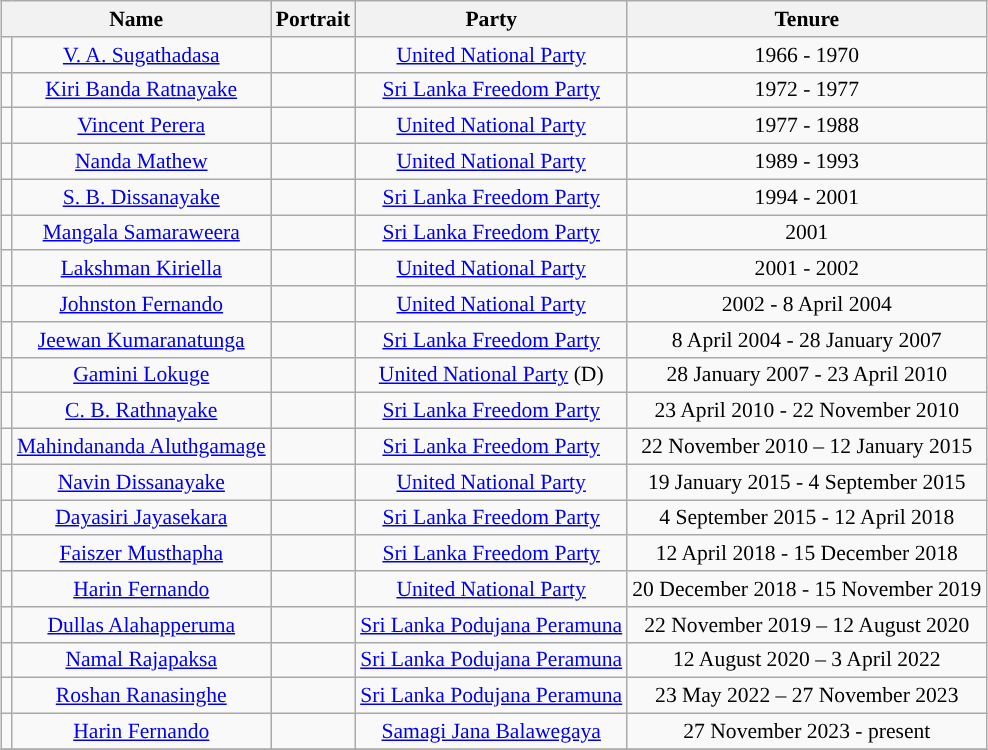<table class="wikitable" style="margin:1em auto; font-size:90%; text-align:center;">
<tr>
<th colspan="2">Name</th>
<th>Portrait</th>
<th>Party</th>
<th>Tenure</th>
</tr>
<tr>
<td !align="centre" style="background:"></td>
<td><a href='#'>V. A. Sugathadasa</a></td>
<td></td>
<td><a href='#'>United National Party</a></td>
<td>1966 - 1970</td>
</tr>
<tr>
<td !align="centre" style="background:"></td>
<td><a href='#'>Kiri Banda Ratnayake</a></td>
<td></td>
<td><a href='#'>Sri Lanka Freedom Party</a></td>
<td>1972 - 1977</td>
</tr>
<tr>
<td !align="centre" style="background:"></td>
<td><a href='#'>Vincent Perera</a></td>
<td></td>
<td><a href='#'>United National Party</a></td>
<td>1977 - 1988</td>
</tr>
<tr>
<td !align="centre" style="background:"></td>
<td><a href='#'>Nanda Mathew</a></td>
<td></td>
<td><a href='#'>United National Party</a></td>
<td>1989 - 1993</td>
</tr>
<tr>
<td rowspan="1" !align="centre" style="background:"></td>
<td><a href='#'>S. B. Dissanayake</a></td>
<td></td>
<td><a href='#'>Sri Lanka Freedom Party</a></td>
<td>1994 - 2001</td>
</tr>
<tr>
<td rowspan="1" !align="centre" style="background:"></td>
<td><a href='#'>Mangala Samaraweera</a></td>
<td></td>
<td><a href='#'>Sri Lanka Freedom Party</a></td>
<td>2001</td>
</tr>
<tr>
<td rowspan="1" !align="centre" style="background:"></td>
<td><a href='#'>Lakshman Kiriella</a></td>
<td></td>
<td><a href='#'>United National Party</a></td>
<td>2001 - 2002</td>
</tr>
<tr>
<td rowspan="1" !align="centre" style="background:"></td>
<td><a href='#'>Johnston Fernando</a></td>
<td></td>
<td><a href='#'>United National Party</a></td>
<td>2002 - 8 April 2004</td>
</tr>
<tr>
<td !align="centre" style="background:"></td>
<td><a href='#'>Jeewan Kumaranatunga</a></td>
<td></td>
<td><a href='#'>Sri Lanka Freedom Party</a></td>
<td>8 April 2004 - 28 January 2007</td>
</tr>
<tr>
<td !align="centre" style="background:"></td>
<td><a href='#'>Gamini Lokuge</a></td>
<td></td>
<td><a href='#'>United National Party</a> (D)</td>
<td>28 January 2007 - 23 April 2010</td>
</tr>
<tr>
<td rowspan="1" !align="centre" style="background:"></td>
<td><a href='#'>C. B. Rathnayake</a></td>
<td></td>
<td><a href='#'>Sri Lanka Freedom Party</a></td>
<td>23 April 2010 - 22 November 2010</td>
</tr>
<tr>
<td rowspan="1" !align="centre" style="background:"></td>
<td><a href='#'>Mahindananda Aluthgamage</a></td>
<td></td>
<td><a href='#'>Sri Lanka Freedom Party</a></td>
<td>22 November 2010 – 12 January 2015</td>
</tr>
<tr>
<td !align="centre" style="background:"></td>
<td><a href='#'>Navin Dissanayake</a></td>
<td></td>
<td><a href='#'>United National Party</a></td>
<td>19 January 2015 - 4 September 2015</td>
</tr>
<tr>
<td rowspan="1" !align="centre" style="background:"></td>
<td><a href='#'>Dayasiri Jayasekara</a></td>
<td></td>
<td><a href='#'>Sri Lanka Freedom Party</a></td>
<td>4 September 2015 - 12 April 2018</td>
</tr>
<tr>
<td rowspan="1" !align="centre" style="background:"></td>
<td><a href='#'>Faiszer Musthapha</a></td>
<td></td>
<td><a href='#'>Sri Lanka Freedom Party</a></td>
<td>12 April 2018 - 15 December 2018</td>
</tr>
<tr>
<td !align="centre" style="background:"></td>
<td><a href='#'>Harin Fernando</a></td>
<td></td>
<td><a href='#'>United National Party</a></td>
<td>20 December 2018 - 15 November 2019</td>
</tr>
<tr>
<td !align="centre" style="background:"></td>
<td><a href='#'>Dullas Alahapperuma</a></td>
<td></td>
<td><a href='#'>Sri Lanka Podujana Peramuna</a></td>
<td>22 November 2019 – 12 August 2020</td>
</tr>
<tr>
<td !align="centre" style="background:"></td>
<td><a href='#'>Namal Rajapaksa</a></td>
<td></td>
<td><a href='#'>Sri Lanka Podujana Peramuna</a></td>
<td>12 August 2020 – 3 April 2022</td>
</tr>
<tr>
<td !align="centre" style="background:"></td>
<td><a href='#'>Roshan Ranasinghe</a></td>
<td></td>
<td><a href='#'>Sri Lanka Podujana Peramuna</a></td>
<td>23 May 2022 – 27 November 2023</td>
</tr>
<tr>
<td !align="centre" style="background:"></td>
<td><a href='#'>Harin Fernando</a></td>
<td></td>
<td><a href='#'>Samagi Jana Balawegaya</a></td>
<td>27 November 2023 - present</td>
</tr>
<tr>
</tr>
</table>
